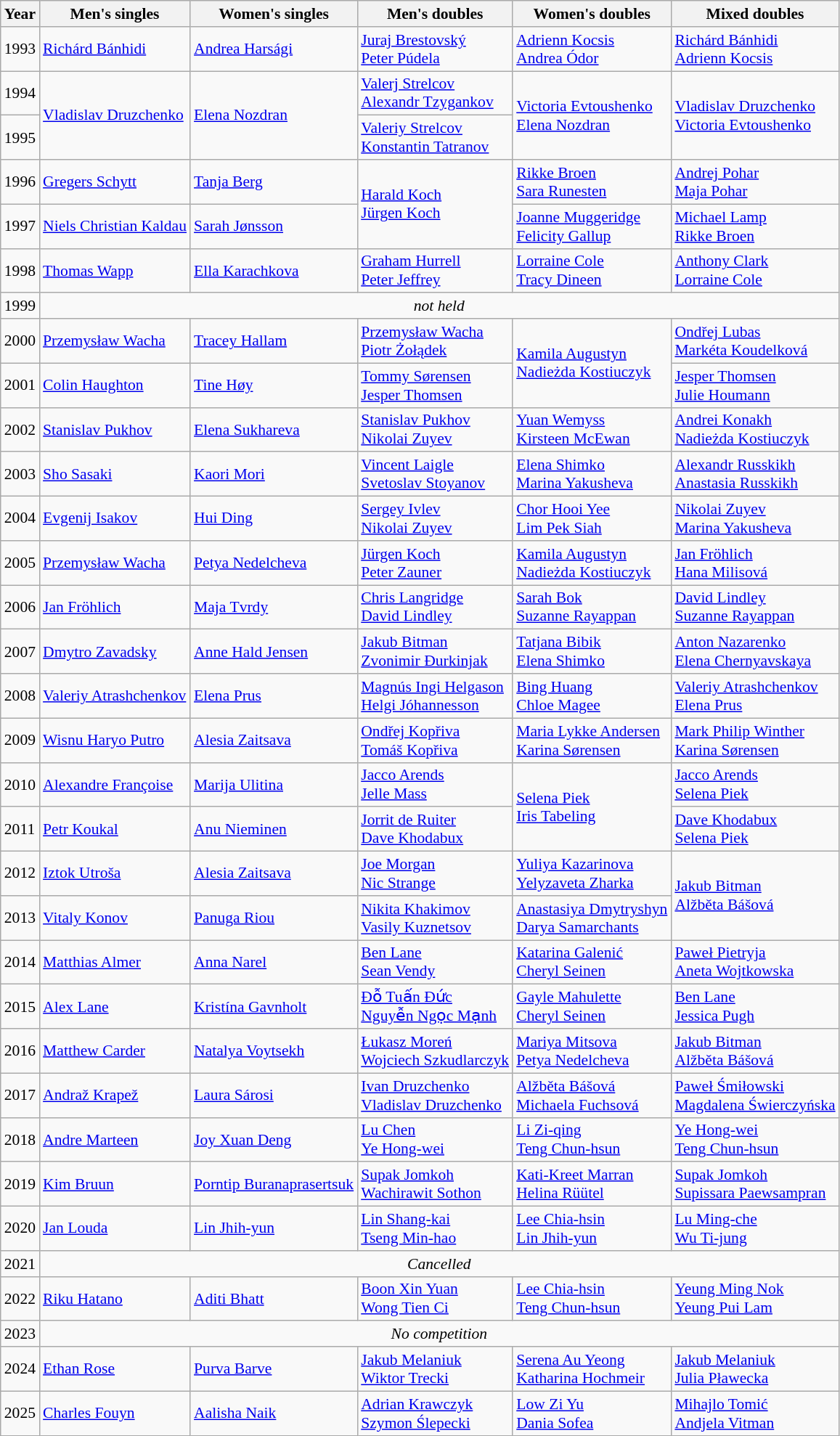<table class=wikitable style="font-size:90%;">
<tr>
<th>Year</th>
<th>Men's singles</th>
<th>Women's singles</th>
<th>Men's doubles</th>
<th>Women's doubles</th>
<th>Mixed doubles</th>
</tr>
<tr>
<td>1993</td>
<td> <a href='#'>Richárd Bánhidi</a></td>
<td> <a href='#'>Andrea Harsági</a></td>
<td> <a href='#'>Juraj Brestovský</a><br> <a href='#'>Peter Púdela</a></td>
<td> <a href='#'>Adrienn Kocsis</a><br> <a href='#'>Andrea Ódor</a></td>
<td> <a href='#'>Richárd Bánhidi</a><br> <a href='#'>Adrienn Kocsis</a></td>
</tr>
<tr>
<td>1994</td>
<td rowspan=2> <a href='#'>Vladislav Druzchenko</a></td>
<td rowspan=2> <a href='#'>Elena Nozdran</a></td>
<td> <a href='#'>Valerj Strelcov</a><br> <a href='#'>Alexandr Tzygankov</a></td>
<td rowspan=2> <a href='#'>Victoria Evtoushenko</a><br> <a href='#'>Elena Nozdran</a></td>
<td rowspan=2> <a href='#'>Vladislav Druzchenko</a><br> <a href='#'>Victoria Evtoushenko</a></td>
</tr>
<tr>
<td>1995</td>
<td> <a href='#'>Valeriy Strelcov</a><br> <a href='#'>Konstantin Tatranov</a></td>
</tr>
<tr>
<td>1996</td>
<td> <a href='#'>Gregers Schytt</a></td>
<td> <a href='#'>Tanja Berg</a></td>
<td rowspan=2> <a href='#'>Harald Koch</a><br> <a href='#'>Jürgen Koch</a></td>
<td> <a href='#'>Rikke Broen</a><br> <a href='#'>Sara Runesten</a></td>
<td> <a href='#'>Andrej Pohar</a><br> <a href='#'>Maja Pohar</a></td>
</tr>
<tr>
<td>1997</td>
<td> <a href='#'>Niels Christian Kaldau</a></td>
<td> <a href='#'>Sarah Jønsson</a></td>
<td> <a href='#'>Joanne Muggeridge</a><br> <a href='#'>Felicity Gallup</a></td>
<td> <a href='#'>Michael Lamp</a><br> <a href='#'>Rikke Broen</a></td>
</tr>
<tr>
<td>1998</td>
<td> <a href='#'>Thomas Wapp</a></td>
<td> <a href='#'>Ella Karachkova</a></td>
<td> <a href='#'>Graham Hurrell</a><br> <a href='#'>Peter Jeffrey</a></td>
<td> <a href='#'>Lorraine Cole</a><br> <a href='#'>Tracy Dineen</a></td>
<td> <a href='#'>Anthony Clark</a><br> <a href='#'>Lorraine Cole</a></td>
</tr>
<tr>
<td>1999</td>
<td colspan="5" align="center"><em>not held</em></td>
</tr>
<tr>
<td>2000</td>
<td> <a href='#'>Przemysław Wacha</a></td>
<td> <a href='#'>Tracey Hallam</a></td>
<td> <a href='#'>Przemysław Wacha</a><br> <a href='#'>Piotr Żołądek</a></td>
<td rowspan=2> <a href='#'>Kamila Augustyn</a><br> <a href='#'>Nadieżda Kostiuczyk</a></td>
<td> <a href='#'>Ondřej Lubas</a><br> <a href='#'>Markéta Koudelková</a></td>
</tr>
<tr>
<td>2001</td>
<td> <a href='#'>Colin Haughton</a></td>
<td> <a href='#'>Tine Høy</a></td>
<td> <a href='#'>Tommy Sørensen</a><br> <a href='#'>Jesper Thomsen</a></td>
<td> <a href='#'>Jesper Thomsen</a><br> <a href='#'>Julie Houmann</a></td>
</tr>
<tr>
<td>2002</td>
<td> <a href='#'>Stanislav Pukhov</a></td>
<td> <a href='#'>Elena Sukhareva</a></td>
<td> <a href='#'>Stanislav Pukhov</a><br> <a href='#'>Nikolai Zuyev</a></td>
<td> <a href='#'>Yuan Wemyss</a><br> <a href='#'>Kirsteen McEwan</a></td>
<td> <a href='#'>Andrei Konakh</a><br> <a href='#'>Nadieżda Kostiuczyk</a></td>
</tr>
<tr>
<td>2003</td>
<td> <a href='#'>Sho Sasaki</a></td>
<td> <a href='#'>Kaori Mori</a></td>
<td> <a href='#'>Vincent Laigle</a><br> <a href='#'>Svetoslav Stoyanov</a></td>
<td> <a href='#'>Elena Shimko</a><br> <a href='#'>Marina Yakusheva</a></td>
<td> <a href='#'>Alexandr Russkikh</a><br> <a href='#'>Anastasia Russkikh</a></td>
</tr>
<tr>
<td>2004</td>
<td> <a href='#'>Evgenij Isakov</a></td>
<td> <a href='#'>Hui Ding</a></td>
<td> <a href='#'>Sergey Ivlev</a><br> <a href='#'>Nikolai Zuyev</a></td>
<td> <a href='#'>Chor Hooi Yee</a><br> <a href='#'>Lim Pek Siah</a></td>
<td> <a href='#'>Nikolai Zuyev</a><br> <a href='#'>Marina Yakusheva</a></td>
</tr>
<tr>
<td>2005</td>
<td> <a href='#'>Przemysław Wacha</a></td>
<td> <a href='#'>Petya Nedelcheva</a></td>
<td> <a href='#'>Jürgen Koch</a><br> <a href='#'>Peter Zauner</a></td>
<td> <a href='#'>Kamila Augustyn</a><br> <a href='#'>Nadieżda Kostiuczyk</a></td>
<td> <a href='#'>Jan Fröhlich</a><br> <a href='#'>Hana Milisová</a></td>
</tr>
<tr>
<td>2006</td>
<td> <a href='#'>Jan Fröhlich</a></td>
<td> <a href='#'>Maja Tvrdy</a></td>
<td> <a href='#'>Chris Langridge</a><br> <a href='#'>David Lindley</a></td>
<td> <a href='#'>Sarah Bok</a><br> <a href='#'>Suzanne Rayappan</a></td>
<td> <a href='#'>David Lindley</a><br> <a href='#'>Suzanne Rayappan</a></td>
</tr>
<tr>
<td>2007</td>
<td> <a href='#'>Dmytro Zavadsky</a></td>
<td> <a href='#'>Anne Hald Jensen</a></td>
<td> <a href='#'>Jakub Bitman</a><br> <a href='#'>Zvonimir Đurkinjak</a></td>
<td> <a href='#'>Tatjana Bibik</a><br> <a href='#'>Elena Shimko</a></td>
<td> <a href='#'>Anton Nazarenko</a><br> <a href='#'>Elena Chernyavskaya</a></td>
</tr>
<tr>
<td>2008</td>
<td> <a href='#'>Valeriy Atrashchenkov</a></td>
<td> <a href='#'>Elena Prus</a></td>
<td> <a href='#'>Magnús Ingi Helgason</a><br> <a href='#'>Helgi Jóhannesson</a></td>
<td> <a href='#'>Bing Huang</a><br> <a href='#'>Chloe Magee</a></td>
<td> <a href='#'>Valeriy Atrashchenkov</a><br> <a href='#'>Elena Prus</a></td>
</tr>
<tr>
<td>2009</td>
<td> <a href='#'>Wisnu Haryo Putro</a></td>
<td> <a href='#'>Alesia Zaitsava</a></td>
<td> <a href='#'>Ondřej Kopřiva</a><br> <a href='#'>Tomáš Kopřiva</a></td>
<td> <a href='#'>Maria Lykke Andersen</a><br> <a href='#'>Karina Sørensen</a></td>
<td> <a href='#'>Mark Philip Winther</a><br> <a href='#'>Karina Sørensen</a></td>
</tr>
<tr>
<td>2010</td>
<td> <a href='#'>Alexandre Françoise</a></td>
<td> <a href='#'>Marija Ulitina</a></td>
<td> <a href='#'>Jacco Arends</a><br> <a href='#'>Jelle Mass</a></td>
<td rowspan=2> <a href='#'>Selena Piek</a><br> <a href='#'>Iris Tabeling</a></td>
<td> <a href='#'>Jacco Arends</a><br> <a href='#'>Selena Piek</a></td>
</tr>
<tr>
<td>2011</td>
<td> <a href='#'>Petr Koukal</a></td>
<td> <a href='#'>Anu Nieminen</a></td>
<td> <a href='#'>Jorrit de Ruiter</a><br> <a href='#'>Dave Khodabux</a></td>
<td> <a href='#'>Dave Khodabux</a><br> <a href='#'>Selena Piek</a></td>
</tr>
<tr>
<td>2012</td>
<td> <a href='#'>Iztok Utroša</a></td>
<td> <a href='#'>Alesia Zaitsava</a></td>
<td> <a href='#'>Joe Morgan</a><br> <a href='#'>Nic Strange</a></td>
<td> <a href='#'>Yuliya Kazarinova</a><br> <a href='#'>Yelyzaveta Zharka</a></td>
<td rowspan=2> <a href='#'>Jakub Bitman</a><br> <a href='#'>Alžběta Bášová</a></td>
</tr>
<tr>
<td>2013</td>
<td> <a href='#'>Vitaly Konov</a></td>
<td> <a href='#'>Panuga Riou</a></td>
<td> <a href='#'>Nikita Khakimov</a><br> <a href='#'>Vasily Kuznetsov</a></td>
<td> <a href='#'>Anastasiya Dmytryshyn</a><br> <a href='#'>Darya Samarchants</a></td>
</tr>
<tr>
<td>2014</td>
<td> <a href='#'>Matthias Almer</a></td>
<td> <a href='#'>Anna Narel</a></td>
<td> <a href='#'>Ben Lane</a><br> <a href='#'>Sean Vendy</a></td>
<td> <a href='#'>Katarina Galenić</a><br> <a href='#'>Cheryl Seinen</a></td>
<td> <a href='#'>Paweł Pietryja</a><br> <a href='#'>Aneta Wojtkowska</a></td>
</tr>
<tr>
<td>2015</td>
<td> <a href='#'>Alex Lane</a></td>
<td> <a href='#'>Kristína Gavnholt</a></td>
<td> <a href='#'>Đỗ Tuấn Đức</a><br> <a href='#'>Nguyễn Ngọc Mạnh</a></td>
<td> <a href='#'>Gayle Mahulette</a><br> <a href='#'>Cheryl Seinen</a></td>
<td> <a href='#'>Ben Lane</a><br> <a href='#'>Jessica Pugh</a></td>
</tr>
<tr>
<td>2016</td>
<td> <a href='#'>Matthew Carder</a></td>
<td> <a href='#'>Natalya Voytsekh</a></td>
<td> <a href='#'>Łukasz Moreń</a><br>  <a href='#'>Wojciech Szkudlarczyk</a></td>
<td> <a href='#'>Mariya Mitsova</a><br>  <a href='#'>Petya Nedelcheva</a></td>
<td> <a href='#'>Jakub Bitman</a><br>  <a href='#'>Alžběta Bášová</a></td>
</tr>
<tr>
<td>2017</td>
<td> <a href='#'>Andraž Krapež</a></td>
<td> <a href='#'>Laura Sárosi</a></td>
<td> <a href='#'>Ivan Druzchenko</a><br> <a href='#'>Vladislav Druzchenko</a></td>
<td> <a href='#'>Alžběta Bášová</a><br> <a href='#'>Michaela Fuchsová</a></td>
<td> <a href='#'>Paweł Śmiłowski</a><br> <a href='#'>Magdalena Świerczyńska</a></td>
</tr>
<tr>
<td>2018</td>
<td> <a href='#'>Andre Marteen</a></td>
<td> <a href='#'>Joy Xuan Deng</a></td>
<td> <a href='#'>Lu Chen</a><br> <a href='#'>Ye Hong-wei</a></td>
<td> <a href='#'>Li Zi-qing</a><br> <a href='#'>Teng Chun-hsun</a></td>
<td> <a href='#'>Ye Hong-wei</a><br> <a href='#'>Teng Chun-hsun</a></td>
</tr>
<tr>
<td>2019</td>
<td> <a href='#'>Kim Bruun</a></td>
<td> <a href='#'>Porntip Buranaprasertsuk</a></td>
<td> <a href='#'>Supak Jomkoh</a><br> <a href='#'>Wachirawit Sothon</a></td>
<td> <a href='#'>Kati-Kreet Marran</a><br> <a href='#'>Helina Rüütel</a></td>
<td> <a href='#'>Supak Jomkoh</a><br> <a href='#'>Supissara Paewsampran</a></td>
</tr>
<tr>
<td>2020</td>
<td> <a href='#'>Jan Louda</a></td>
<td> <a href='#'>Lin Jhih-yun</a></td>
<td> <a href='#'>Lin Shang-kai</a><br> <a href='#'>Tseng Min-hao</a></td>
<td> <a href='#'>Lee Chia-hsin</a><br> <a href='#'>Lin Jhih-yun</a></td>
<td> <a href='#'>Lu Ming-che</a><br> <a href='#'>Wu Ti-jung</a></td>
</tr>
<tr>
<td>2021</td>
<td colspan="5" align="center"><em>Cancelled</em></td>
</tr>
<tr>
<td>2022</td>
<td> <a href='#'>Riku Hatano</a></td>
<td> <a href='#'>Aditi Bhatt</a></td>
<td> <a href='#'>Boon Xin Yuan</a><br> <a href='#'>Wong Tien Ci</a></td>
<td> <a href='#'>Lee Chia-hsin</a><br> <a href='#'>Teng Chun-hsun</a></td>
<td> <a href='#'>Yeung Ming Nok</a><br> <a href='#'>Yeung Pui Lam</a></td>
</tr>
<tr>
<td>2023</td>
<td colspan="5" style="text-align:center;"><em>No competition</em></td>
</tr>
<tr>
<td>2024</td>
<td> <a href='#'>Ethan Rose</a></td>
<td> <a href='#'>Purva Barve</a></td>
<td> <a href='#'>Jakub Melaniuk</a><br> <a href='#'>Wiktor Trecki</a></td>
<td> <a href='#'>Serena Au Yeong</a><br> <a href='#'>Katharina Hochmeir</a></td>
<td> <a href='#'>Jakub Melaniuk</a><br> <a href='#'>Julia Pławecka</a></td>
</tr>
<tr>
<td>2025</td>
<td> <a href='#'>Charles Fouyn</a></td>
<td> <a href='#'>Aalisha Naik</a></td>
<td> <a href='#'>Adrian Krawczyk</a><br> <a href='#'>Szymon Ślepecki</a></td>
<td> <a href='#'>Low Zi Yu</a><br> <a href='#'>Dania Sofea</a></td>
<td> <a href='#'>Mihajlo Tomić</a><br> <a href='#'>Andjela Vitman</a></td>
</tr>
</table>
